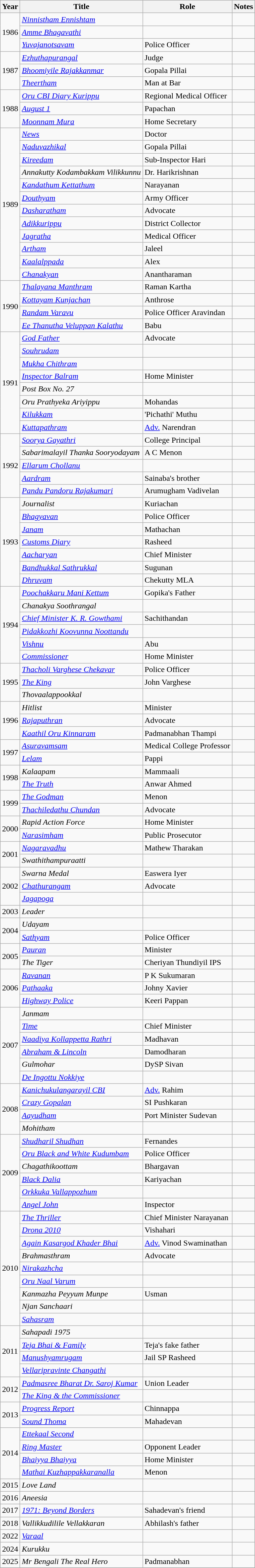<table class="wikitable sortable">
<tr>
<th>Year</th>
<th>Title</th>
<th>Role</th>
<th class="unsortable">Notes</th>
</tr>
<tr>
<td rowspan=3>1986</td>
<td><em><a href='#'>Ninnistham Ennishtam</a></em></td>
<td></td>
<td></td>
</tr>
<tr>
<td><em><a href='#'>Amme Bhagavathi</a></em></td>
<td></td>
<td></td>
</tr>
<tr>
<td><em><a href='#'>Yuvajanotsavam</a></em></td>
<td>Police Officer</td>
<td></td>
</tr>
<tr>
<td rowspan=3>1987</td>
<td><em><a href='#'>Ezhuthapurangal</a></em></td>
<td>Judge</td>
<td></td>
</tr>
<tr>
<td><em><a href='#'>Bhoomiyile Rajakkanmar</a></em></td>
<td>Gopala Pillai</td>
<td></td>
</tr>
<tr>
<td><em><a href='#'>Theertham</a></em></td>
<td>Man at Bar</td>
<td></td>
</tr>
<tr>
<td rowspan=3>1988</td>
<td><em><a href='#'>Oru CBI Diary Kurippu</a></em></td>
<td>Regional Medical Officer</td>
<td></td>
</tr>
<tr>
<td><em><a href='#'>August 1</a></em></td>
<td>Papachan</td>
<td></td>
</tr>
<tr>
<td><em><a href='#'>Moonnam Mura</a></em></td>
<td>Home Secretary</td>
<td></td>
</tr>
<tr>
<td rowspan=12>1989</td>
<td><em><a href='#'>News</a></em></td>
<td>Doctor</td>
<td></td>
</tr>
<tr>
<td><em><a href='#'>Naduvazhikal</a></em></td>
<td>Gopala Pillai</td>
<td></td>
</tr>
<tr>
<td><em><a href='#'>Kireedam</a></em></td>
<td>Sub-Inspector Hari</td>
<td></td>
</tr>
<tr>
<td><em>Annakutty Kodambakkam Vilikkunnu</em></td>
<td>Dr. Harikrishnan</td>
<td></td>
</tr>
<tr>
<td><em><a href='#'>Kandathum Kettathum</a></em></td>
<td>Narayanan</td>
<td></td>
</tr>
<tr>
<td><em><a href='#'>Douthyam</a></em></td>
<td>Army Officer</td>
<td></td>
</tr>
<tr>
<td><em><a href='#'>Dasharatham</a></em></td>
<td>Advocate</td>
<td></td>
</tr>
<tr>
<td><em><a href='#'>Adikkurippu</a></em></td>
<td>District Collector</td>
<td></td>
</tr>
<tr>
<td><em><a href='#'>Jagratha</a></em></td>
<td>Medical Officer</td>
<td></td>
</tr>
<tr>
<td><em><a href='#'>Artham</a></em></td>
<td>Jaleel</td>
<td></td>
</tr>
<tr>
<td><em><a href='#'>Kaalalppada</a></em></td>
<td>Alex</td>
<td></td>
</tr>
<tr>
<td><em><a href='#'>Chanakyan</a></em></td>
<td>Anantharaman</td>
<td></td>
</tr>
<tr>
<td rowspan=4>1990</td>
<td><em><a href='#'>Thalayana Manthram</a></em></td>
<td>Raman Kartha</td>
<td></td>
</tr>
<tr>
<td><em><a href='#'>Kottayam Kunjachan</a></em></td>
<td>Anthrose</td>
<td></td>
</tr>
<tr>
<td><em><a href='#'>Randam Varavu</a></em></td>
<td>Police Officer Aravindan</td>
<td></td>
</tr>
<tr>
<td><em><a href='#'>Ee Thanutha Veluppan Kalathu</a></em></td>
<td>Babu</td>
<td></td>
</tr>
<tr>
<td rowspan=8>1991</td>
<td><em><a href='#'>God Father</a></em></td>
<td>Advocate</td>
<td></td>
</tr>
<tr>
<td><em><a href='#'>Souhrudam</a></em></td>
<td></td>
<td></td>
</tr>
<tr>
<td><em><a href='#'>Mukha Chithram</a></em></td>
<td></td>
<td></td>
</tr>
<tr>
<td><em><a href='#'>Inspector Balram</a></em></td>
<td>Home Minister</td>
<td></td>
</tr>
<tr>
<td><em>Post Box No. 27</em></td>
<td></td>
<td></td>
</tr>
<tr>
<td><em>Oru Prathyeka Ariyippu</em></td>
<td>Mohandas</td>
<td></td>
</tr>
<tr>
<td><em><a href='#'>Kilukkam</a></em></td>
<td>'Pichathi' Muthu</td>
<td></td>
</tr>
<tr>
<td><em><a href='#'>Kuttapathram</a></em></td>
<td><a href='#'>Adv.</a> Narendran</td>
<td></td>
</tr>
<tr>
<td rowspan=5>1992</td>
<td><em><a href='#'>Soorya Gayathri</a></em></td>
<td>College Principal</td>
<td></td>
</tr>
<tr>
<td><em>Sabarimalayil Thanka Sooryodayam</em></td>
<td>A C Menon</td>
<td></td>
</tr>
<tr>
<td><em><a href='#'>Ellarum Chollanu</a></em></td>
<td></td>
<td></td>
</tr>
<tr>
<td><em><a href='#'>Aardram</a></em></td>
<td>Sainaba's brother</td>
<td></td>
</tr>
<tr>
<td><em><a href='#'>Pandu Pandoru Rajakumari</a></em></td>
<td>Arumugham Vadivelan</td>
<td></td>
</tr>
<tr>
<td rowspan=7>1993</td>
<td><em>Journalist</em></td>
<td>Kuriachan</td>
<td></td>
</tr>
<tr>
<td><em><a href='#'>Bhagyavan</a></em></td>
<td>Police Officer</td>
<td></td>
</tr>
<tr>
<td><em><a href='#'>Janam</a></em></td>
<td>Mathachan</td>
<td></td>
</tr>
<tr>
<td><em><a href='#'>Customs Diary</a></em></td>
<td>Rasheed</td>
<td></td>
</tr>
<tr>
<td><em><a href='#'>Aacharyan</a></em></td>
<td>Chief Minister</td>
<td></td>
</tr>
<tr>
<td><em><a href='#'>Bandhukkal Sathrukkal</a></em></td>
<td>Sugunan</td>
<td></td>
</tr>
<tr>
<td><em><a href='#'>Dhruvam</a></em></td>
<td>Chekutty MLA</td>
<td></td>
</tr>
<tr>
<td rowspan=6>1994</td>
<td><em><a href='#'>Poochakkaru Mani Kettum</a></em></td>
<td>Gopika's Father</td>
<td></td>
</tr>
<tr>
<td><em>Chanakya Soothrangal</em></td>
<td></td>
<td></td>
</tr>
<tr>
<td><em><a href='#'>Chief Minister K. R. Gowthami</a></em></td>
<td>Sachithandan</td>
<td></td>
</tr>
<tr>
<td><em><a href='#'>Pidakkozhi Koovunna Noottandu</a></em></td>
<td></td>
<td></td>
</tr>
<tr>
<td><em><a href='#'>Vishnu</a></em></td>
<td>Abu</td>
<td></td>
</tr>
<tr>
<td><em><a href='#'>Commissioner</a></em></td>
<td>Home Minister</td>
<td></td>
</tr>
<tr>
<td rowspan=3>1995</td>
<td><em><a href='#'>Thacholi Varghese Chekavar</a></em></td>
<td>Police Officer</td>
<td></td>
</tr>
<tr>
<td><em><a href='#'>The King</a></em></td>
<td>John Varghese</td>
<td></td>
</tr>
<tr>
<td><em>Thovaalappookkal</em></td>
<td></td>
<td></td>
</tr>
<tr>
<td rowspan=3>1996</td>
<td><em>Hitlist</em></td>
<td>Minister</td>
<td></td>
</tr>
<tr>
<td><em><a href='#'>Rajaputhran</a></em></td>
<td>Advocate</td>
<td></td>
</tr>
<tr>
<td><em><a href='#'>Kaathil Oru Kinnaram</a></em></td>
<td>Padmanabhan Thampi</td>
<td></td>
</tr>
<tr>
<td rowspan=2>1997</td>
<td><em><a href='#'>Asuravamsam</a></em></td>
<td>Medical College Professor</td>
<td></td>
</tr>
<tr>
<td><em><a href='#'>Lelam</a></em></td>
<td>Pappi</td>
<td></td>
</tr>
<tr>
<td rowspan=2>1998</td>
<td><em>Kalaapam</em></td>
<td>Mammaali</td>
<td></td>
</tr>
<tr>
<td><em><a href='#'>The Truth</a></em></td>
<td>Anwar Ahmed</td>
<td></td>
</tr>
<tr>
<td rowspan=2>1999</td>
<td><em><a href='#'>The Godman</a></em></td>
<td>Menon</td>
<td></td>
</tr>
<tr>
<td><em><a href='#'>Thachiledathu Chundan</a></em></td>
<td>Advocate</td>
<td></td>
</tr>
<tr>
<td rowspan=2>2000</td>
<td><em>Rapid Action Force</em></td>
<td>Home Minister</td>
<td></td>
</tr>
<tr>
<td><em><a href='#'>Narasimham</a></em></td>
<td>Public Prosecutor</td>
<td></td>
</tr>
<tr>
<td rowspan=2>2001</td>
<td><em><a href='#'>Nagaravadhu</a></em></td>
<td>Mathew Tharakan</td>
<td></td>
</tr>
<tr>
<td><em>Swathithampuraatti</em></td>
<td></td>
<td></td>
</tr>
<tr>
<td rowspan=3>2002</td>
<td><em>Swarna Medal</em></td>
<td>Easwera Iyer</td>
<td></td>
</tr>
<tr>
<td><em><a href='#'>Chathurangam</a></em></td>
<td>Advocate</td>
<td></td>
</tr>
<tr>
<td><em><a href='#'>Jagapoga</a></em></td>
<td></td>
<td></td>
</tr>
<tr>
<td>2003</td>
<td><em>Leader</em></td>
<td></td>
<td></td>
</tr>
<tr>
<td rowspan=2>2004</td>
<td><em>Udayam</em></td>
<td></td>
<td></td>
</tr>
<tr>
<td><em><a href='#'>Sathyam</a></em></td>
<td>Police Officer</td>
<td></td>
</tr>
<tr>
<td rowspan=2>2005</td>
<td><em><a href='#'>Pauran</a></em></td>
<td>Minister</td>
<td></td>
</tr>
<tr>
<td><em>The Tiger</em></td>
<td>Cheriyan Thundiyil IPS</td>
<td></td>
</tr>
<tr>
<td rowspan=3>2006</td>
<td><em><a href='#'>Ravanan</a></em></td>
<td>P K Sukumaran</td>
<td></td>
</tr>
<tr>
<td><em><a href='#'>Pathaaka</a></em></td>
<td>Johny Xavier</td>
<td></td>
</tr>
<tr>
<td><em><a href='#'>Highway Police</a></em></td>
<td>Keeri Pappan</td>
<td></td>
</tr>
<tr>
<td rowspan=6>2007</td>
<td><em>Janmam</em></td>
<td></td>
<td></td>
</tr>
<tr>
<td><em><a href='#'>Time</a></em></td>
<td>Chief Minister</td>
<td></td>
</tr>
<tr>
<td><em><a href='#'>Naadiya Kollappetta Rathri</a></em></td>
<td>Madhavan</td>
<td></td>
</tr>
<tr>
<td><em><a href='#'>Abraham & Lincoln</a></em></td>
<td>Damodharan</td>
<td></td>
</tr>
<tr>
<td><em>Gulmohar</em></td>
<td>DySP Sivan</td>
<td></td>
</tr>
<tr>
<td><em><a href='#'>De Ingottu Nokkiye</a></em></td>
<td></td>
<td></td>
</tr>
<tr>
<td rowspan=4>2008</td>
<td><em><a href='#'>Kanichukulangarayil CBI</a></em></td>
<td><a href='#'>Adv.</a> Rahim</td>
<td></td>
</tr>
<tr>
<td><em><a href='#'>Crazy Gopalan</a></em></td>
<td>SI Pushkaran</td>
<td></td>
</tr>
<tr>
<td><em><a href='#'>Aayudham</a></em></td>
<td>Port Minister Sudevan</td>
<td></td>
</tr>
<tr>
<td><em>Mohitham</em></td>
<td></td>
<td></td>
</tr>
<tr>
<td rowspan=6>2009</td>
<td><em><a href='#'>Shudharil Shudhan</a></em></td>
<td>Fernandes</td>
<td></td>
</tr>
<tr>
<td><em><a href='#'>Oru Black and White Kudumbam</a></em></td>
<td>Police Officer</td>
<td></td>
</tr>
<tr>
<td><em>Chagathikoottam</em></td>
<td>Bhargavan</td>
<td></td>
</tr>
<tr>
<td><em><a href='#'>Black Dalia</a></em></td>
<td>Kariyachan</td>
<td></td>
</tr>
<tr>
<td><em><a href='#'>Orkkuka Vallappozhum</a></em></td>
<td></td>
<td></td>
</tr>
<tr>
<td><em><a href='#'>Angel John</a></em></td>
<td>Inspector</td>
<td></td>
</tr>
<tr>
<td rowspan=9>2010</td>
<td><em><a href='#'>The Thriller</a></em></td>
<td>Chief Minister Narayanan</td>
<td></td>
</tr>
<tr>
<td><em><a href='#'>Drona 2010</a></em></td>
<td>Vishahari</td>
<td></td>
</tr>
<tr>
<td><em><a href='#'>Again Kasargod Khader Bhai</a></em></td>
<td><a href='#'>Adv.</a> Vinod Swaminathan</td>
<td></td>
</tr>
<tr>
<td><em>Brahmasthram</em></td>
<td>Advocate</td>
<td></td>
</tr>
<tr>
<td><em><a href='#'>Nirakazhcha</a></em></td>
<td></td>
<td></td>
</tr>
<tr>
<td><em><a href='#'>Oru Naal Varum</a></em></td>
<td></td>
<td></td>
</tr>
<tr>
<td><em>Kanmazha Peyyum Munpe</em></td>
<td>Usman</td>
<td></td>
</tr>
<tr>
<td><em>Njan Sanchaari</em></td>
<td></td>
<td></td>
</tr>
<tr>
<td><em><a href='#'>Sahasram</a></em></td>
<td></td>
<td></td>
</tr>
<tr>
<td rowspan=4>2011</td>
<td><em>Sahapadi 1975</em></td>
<td></td>
<td></td>
</tr>
<tr>
<td><em><a href='#'>Teja Bhai & Family</a></em></td>
<td>Teja's fake father</td>
<td></td>
</tr>
<tr>
<td><em><a href='#'>Manushyamrugam</a></em></td>
<td>Jail SP Rasheed</td>
<td></td>
</tr>
<tr>
<td><em><a href='#'>Vellaripravinte Changathi</a></em></td>
<td></td>
<td></td>
</tr>
<tr>
<td rowspan=2>2012</td>
<td><em><a href='#'>Padmasree Bharat Dr. Saroj Kumar</a></em></td>
<td>Union Leader</td>
<td></td>
</tr>
<tr>
<td><em><a href='#'>The King & the Commissioner</a></em></td>
<td></td>
<td></td>
</tr>
<tr>
<td rowspan=2>2013</td>
<td><em><a href='#'>Progress Report</a></em></td>
<td>Chinnappa</td>
<td></td>
</tr>
<tr>
<td><em><a href='#'>Sound Thoma</a></em></td>
<td>Mahadevan</td>
<td></td>
</tr>
<tr>
<td rowspan=4>2014</td>
<td><em><a href='#'>Ettekaal Second</a></em></td>
<td></td>
<td></td>
</tr>
<tr>
<td><em><a href='#'>Ring Master</a></em></td>
<td>Opponent Leader</td>
<td></td>
</tr>
<tr>
<td><em><a href='#'>Bhaiyya Bhaiyya</a></em></td>
<td>Home Minister</td>
<td></td>
</tr>
<tr>
<td><em><a href='#'>Mathai Kuzhappakkaranalla</a></em></td>
<td>Menon</td>
<td></td>
</tr>
<tr>
<td>2015</td>
<td><em>Love Land</em></td>
<td></td>
<td></td>
</tr>
<tr>
<td>2016</td>
<td><em>Aneesia</em></td>
<td></td>
<td></td>
</tr>
<tr>
<td>2017</td>
<td><em><a href='#'>1971: Beyond Borders</a></em></td>
<td>Sahadevan's friend</td>
<td></td>
</tr>
<tr>
<td>2018</td>
<td><em>Vallikkudilile Vellakkaran</em></td>
<td>Abhilash's father</td>
<td></td>
</tr>
<tr>
<td>2022</td>
<td><em><a href='#'>Varaal</a></em></td>
<td></td>
<td></td>
</tr>
<tr>
<td>2024</td>
<td><em>Kurukku</em></td>
<td></td>
<td></td>
</tr>
<tr>
<td>2025</td>
<td><em>Mr Bengali The Real Hero</em></td>
<td>Padmanabhan</td>
<td></td>
</tr>
<tr>
</tr>
</table>
